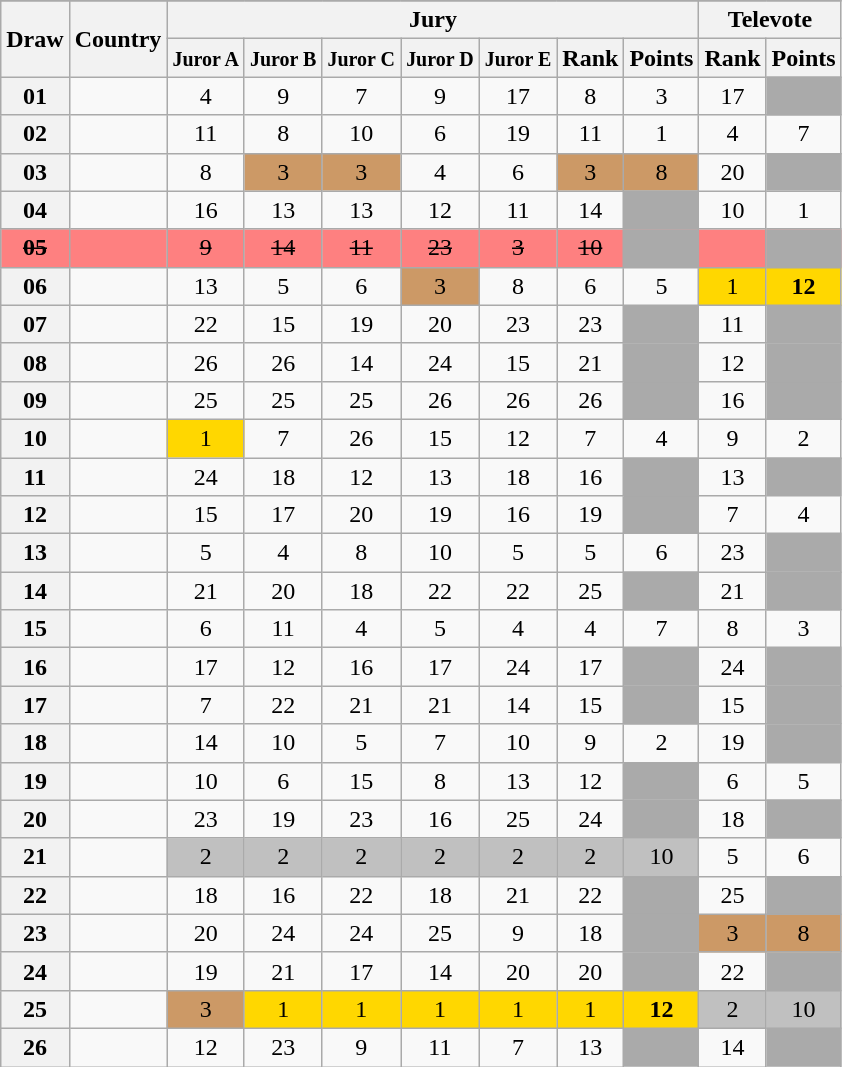<table class="sortable wikitable collapsible plainrowheaders" style="text-align:center;">
<tr>
</tr>
<tr>
<th scope="col" rowspan="2">Draw</th>
<th scope="col" rowspan="2">Country</th>
<th scope="col" colspan="7">Jury</th>
<th scope="col" colspan="2">Televote</th>
</tr>
<tr>
<th scope="col"><small>Juror A</small></th>
<th scope="col"><small>Juror B</small></th>
<th scope="col"><small>Juror C</small></th>
<th scope="col"><small>Juror D</small></th>
<th scope="col"><small>Juror E</small></th>
<th scope="col">Rank</th>
<th scope="col" class="unsortable">Points</th>
<th scope="col">Rank</th>
<th scope="col" class="unsortable">Points</th>
</tr>
<tr>
<th scope="row" style="text-align:center;">01</th>
<td style="text-align:left;"></td>
<td>4</td>
<td>9</td>
<td>7</td>
<td>9</td>
<td>17</td>
<td>8</td>
<td>3</td>
<td>17</td>
<td style="background:#AAAAAA;"></td>
</tr>
<tr>
<th scope="row" style="text-align:center;">02</th>
<td style="text-align:left;"></td>
<td>11</td>
<td>8</td>
<td>10</td>
<td>6</td>
<td>19</td>
<td>11</td>
<td>1</td>
<td>4</td>
<td>7</td>
</tr>
<tr>
<th scope="row" style="text-align:center;">03</th>
<td style="text-align:left;"></td>
<td>8</td>
<td style="background:#CC9966;">3</td>
<td style="background:#CC9966;">3</td>
<td>4</td>
<td>6</td>
<td style="background:#CC9966;">3</td>
<td style="background:#CC9966;">8</td>
<td>20</td>
<td style="background:#AAAAAA;"></td>
</tr>
<tr>
<th scope="row" style="text-align:center;">04</th>
<td style="text-align:left;"></td>
<td>16</td>
<td>13</td>
<td>13</td>
<td>12</td>
<td>11</td>
<td>14</td>
<td style="background:#AAAAAA;"></td>
<td>10</td>
<td>1</td>
</tr>
<tr style="background:#FE8080">
<th scope="row" style="text-align:center; background:#FE8080"><s>05</s></th>
<td style="text-align:left;"><s></s> </td>
<td><s>9</s></td>
<td><s>14</s></td>
<td><s>11</s></td>
<td><s>23</s></td>
<td><s>3</s></td>
<td><s>10</s></td>
<td style="background:#AAAAAA;"></td>
<td></td>
<td style="background:#AAAAAA;"></td>
</tr>
<tr>
<th scope="row" style="text-align:center;">06</th>
<td style="text-align:left;"></td>
<td>13</td>
<td>5</td>
<td>6</td>
<td style="background:#CC9966;">3</td>
<td>8</td>
<td>6</td>
<td>5</td>
<td style="background:gold;">1</td>
<td style="background:gold;"><strong>12</strong></td>
</tr>
<tr>
<th scope="row" style="text-align:center;">07</th>
<td style="text-align:left;"></td>
<td>22</td>
<td>15</td>
<td>19</td>
<td>20</td>
<td>23</td>
<td>23</td>
<td style="background:#AAAAAA;"></td>
<td>11</td>
<td style="background:#AAAAAA;"></td>
</tr>
<tr>
<th scope="row" style="text-align:center;">08</th>
<td style="text-align:left;"></td>
<td>26</td>
<td>26</td>
<td>14</td>
<td>24</td>
<td>15</td>
<td>21</td>
<td style="background:#AAAAAA;"></td>
<td>12</td>
<td style="background:#AAAAAA;"></td>
</tr>
<tr>
<th scope="row" style="text-align:center;">09</th>
<td style="text-align:left;"></td>
<td>25</td>
<td>25</td>
<td>25</td>
<td>26</td>
<td>26</td>
<td>26</td>
<td style="background:#AAAAAA;"></td>
<td>16</td>
<td style="background:#AAAAAA;"></td>
</tr>
<tr>
<th scope="row" style="text-align:center;">10</th>
<td style="text-align:left;"></td>
<td style="background:gold;">1</td>
<td>7</td>
<td>26</td>
<td>15</td>
<td>12</td>
<td>7</td>
<td>4</td>
<td>9</td>
<td>2</td>
</tr>
<tr>
<th scope="row" style="text-align:center;">11</th>
<td style="text-align:left;"></td>
<td>24</td>
<td>18</td>
<td>12</td>
<td>13</td>
<td>18</td>
<td>16</td>
<td style="background:#AAAAAA;"></td>
<td>13</td>
<td style="background:#AAAAAA;"></td>
</tr>
<tr>
<th scope="row" style="text-align:center;">12</th>
<td style="text-align:left;"></td>
<td>15</td>
<td>17</td>
<td>20</td>
<td>19</td>
<td>16</td>
<td>19</td>
<td style="background:#AAAAAA;"></td>
<td>7</td>
<td>4</td>
</tr>
<tr>
<th scope="row" style="text-align:center;">13</th>
<td style="text-align:left;"></td>
<td>5</td>
<td>4</td>
<td>8</td>
<td>10</td>
<td>5</td>
<td>5</td>
<td>6</td>
<td>23</td>
<td style="background:#AAAAAA;"></td>
</tr>
<tr>
<th scope="row" style="text-align:center;">14</th>
<td style="text-align:left;"></td>
<td>21</td>
<td>20</td>
<td>18</td>
<td>22</td>
<td>22</td>
<td>25</td>
<td style="background:#AAAAAA;"></td>
<td>21</td>
<td style="background:#AAAAAA;"></td>
</tr>
<tr>
<th scope="row" style="text-align:center;">15</th>
<td style="text-align:left;"></td>
<td>6</td>
<td>11</td>
<td>4</td>
<td>5</td>
<td>4</td>
<td>4</td>
<td>7</td>
<td>8</td>
<td>3</td>
</tr>
<tr>
<th scope="row" style="text-align:center;">16</th>
<td style="text-align:left;"></td>
<td>17</td>
<td>12</td>
<td>16</td>
<td>17</td>
<td>24</td>
<td>17</td>
<td style="background:#AAAAAA;"></td>
<td>24</td>
<td style="background:#AAAAAA;"></td>
</tr>
<tr>
<th scope="row" style="text-align:center;">17</th>
<td style="text-align:left;"></td>
<td>7</td>
<td>22</td>
<td>21</td>
<td>21</td>
<td>14</td>
<td>15</td>
<td style="background:#AAAAAA;"></td>
<td>15</td>
<td style="background:#AAAAAA;"></td>
</tr>
<tr>
<th scope="row" style="text-align:center;">18</th>
<td style="text-align:left;"></td>
<td>14</td>
<td>10</td>
<td>5</td>
<td>7</td>
<td>10</td>
<td>9</td>
<td>2</td>
<td>19</td>
<td style="background:#AAAAAA;"></td>
</tr>
<tr>
<th scope="row" style="text-align:center;">19</th>
<td style="text-align:left;"></td>
<td>10</td>
<td>6</td>
<td>15</td>
<td>8</td>
<td>13</td>
<td>12</td>
<td style="background:#AAAAAA;"></td>
<td>6</td>
<td>5</td>
</tr>
<tr>
<th scope="row" style="text-align:center;">20</th>
<td style="text-align:left;"></td>
<td>23</td>
<td>19</td>
<td>23</td>
<td>16</td>
<td>25</td>
<td>24</td>
<td style="background:#AAAAAA;"></td>
<td>18</td>
<td style="background:#AAAAAA;"></td>
</tr>
<tr>
<th scope="row" style="text-align:center;">21</th>
<td style="text-align:left;"></td>
<td style="background:silver;">2</td>
<td style="background:silver;">2</td>
<td style="background:silver;">2</td>
<td style="background:silver;">2</td>
<td style="background:silver;">2</td>
<td style="background:silver;">2</td>
<td style="background:silver;">10</td>
<td>5</td>
<td>6</td>
</tr>
<tr>
<th scope="row" style="text-align:center;">22</th>
<td style="text-align:left;"></td>
<td>18</td>
<td>16</td>
<td>22</td>
<td>18</td>
<td>21</td>
<td>22</td>
<td style="background:#AAAAAA;"></td>
<td>25</td>
<td style="background:#AAAAAA;"></td>
</tr>
<tr>
<th scope="row" style="text-align:center;">23</th>
<td style="text-align:left;"></td>
<td>20</td>
<td>24</td>
<td>24</td>
<td>25</td>
<td>9</td>
<td>18</td>
<td style="background:#AAAAAA;"></td>
<td style="background:#CC9966;">3</td>
<td style="background:#CC9966;">8</td>
</tr>
<tr>
<th scope="row" style="text-align:center;">24</th>
<td style="text-align:left;"></td>
<td>19</td>
<td>21</td>
<td>17</td>
<td>14</td>
<td>20</td>
<td>20</td>
<td style="background:#AAAAAA;"></td>
<td>22</td>
<td style="background:#AAAAAA;"></td>
</tr>
<tr>
<th scope="row" style="text-align:center;">25</th>
<td style="text-align:left;"></td>
<td style="background:#CC9966;">3</td>
<td style="background:gold;">1</td>
<td style="background:gold;">1</td>
<td style="background:gold;">1</td>
<td style="background:gold;">1</td>
<td style="background:gold;">1</td>
<td style="background:gold;"><strong>12</strong></td>
<td style="background:silver;">2</td>
<td style="background:silver;">10</td>
</tr>
<tr>
<th scope="row" style="text-align:center;">26</th>
<td style="text-align:left;"></td>
<td>12</td>
<td>23</td>
<td>9</td>
<td>11</td>
<td>7</td>
<td>13</td>
<td style="background:#AAAAAA;"></td>
<td>14</td>
<td style="background:#AAAAAA;"></td>
</tr>
</table>
